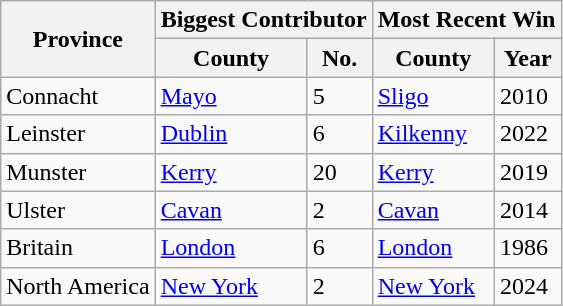<table class="wikitable sortable">
<tr>
<th rowspan="2">Province</th>
<th colspan="2">Biggest Contributor</th>
<th colspan="2">Most Recent Win</th>
</tr>
<tr>
<th>County</th>
<th>No.</th>
<th>County</th>
<th>Year</th>
</tr>
<tr>
<td> Connacht</td>
<td> <a href='#'>Mayo</a></td>
<td>5</td>
<td> <a href='#'>Sligo</a></td>
<td>2010</td>
</tr>
<tr>
<td> Leinster</td>
<td> <a href='#'>Dublin</a></td>
<td>6</td>
<td> <a href='#'>Kilkenny</a></td>
<td>2022</td>
</tr>
<tr>
<td> Munster</td>
<td> <a href='#'>Kerry</a></td>
<td>20</td>
<td> <a href='#'>Kerry</a></td>
<td>2019</td>
</tr>
<tr>
<td> Ulster</td>
<td> <a href='#'>Cavan</a></td>
<td>2</td>
<td> <a href='#'>Cavan</a></td>
<td>2014</td>
</tr>
<tr>
<td> Britain</td>
<td> <a href='#'>London</a></td>
<td>6</td>
<td> <a href='#'>London</a></td>
<td>1986</td>
</tr>
<tr>
<td>North America</td>
<td> <a href='#'>New York</a></td>
<td>2</td>
<td> <a href='#'>New York</a></td>
<td>2024</td>
</tr>
</table>
